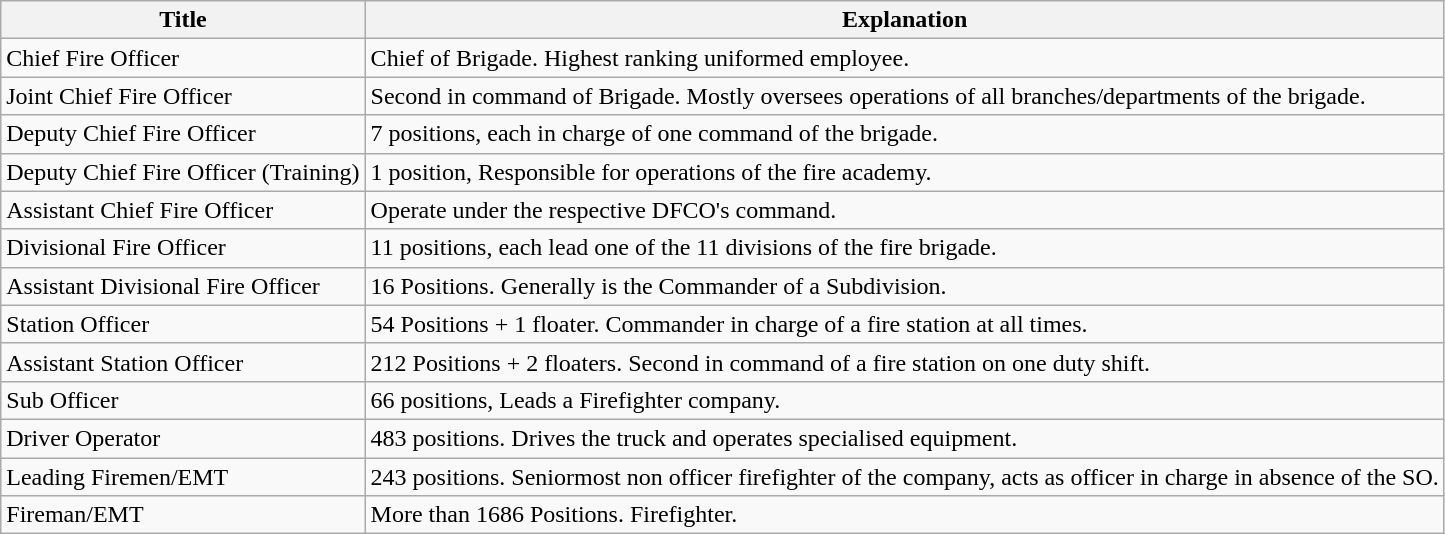<table border="1" cellspacing="0" cellpadding="5" style="border-collapse:collapse;" class="wikitable">
<tr>
<th>Title</th>
<th>Explanation</th>
</tr>
<tr>
<td>Chief Fire Officer</td>
<td>Chief of Brigade. Highest ranking uniformed employee.</td>
</tr>
<tr>
<td>Joint Chief Fire Officer</td>
<td>Second in command of Brigade. Mostly oversees operations of all branches/departments of the brigade.</td>
</tr>
<tr>
<td>Deputy Chief Fire Officer</td>
<td>7 positions, each in charge of one command of the brigade.</td>
</tr>
<tr>
<td>Deputy Chief Fire Officer (Training)</td>
<td>1 position, Responsible for operations of the fire academy.</td>
</tr>
<tr>
<td>Assistant Chief Fire Officer</td>
<td>Operate under the respective DFCO's command.</td>
</tr>
<tr>
<td>Divisional Fire Officer</td>
<td>11 positions, each lead one of the 11 divisions of the fire brigade.</td>
</tr>
<tr>
<td>Assistant Divisional Fire Officer</td>
<td>16 Positions. Generally is the Commander of a Subdivision.</td>
</tr>
<tr>
<td>Station Officer</td>
<td>54 Positions + 1 floater. Commander in charge of a fire station at all times.</td>
</tr>
<tr>
<td>Assistant Station Officer</td>
<td>212 Positions + 2 floaters. Second in command of a fire station on one duty shift.</td>
</tr>
<tr>
<td>Sub Officer</td>
<td>66 positions, Leads a Firefighter company.</td>
</tr>
<tr>
<td>Driver Operator</td>
<td>483 positions. Drives the truck and operates specialised equipment.</td>
</tr>
<tr>
<td>Leading Firemen/EMT</td>
<td>243 positions. Seniormost non officer firefighter of the company, acts as officer in charge in absence of the SO.</td>
</tr>
<tr>
<td>Fireman/EMT</td>
<td>More than 1686 Positions. Firefighter.</td>
</tr>
</table>
